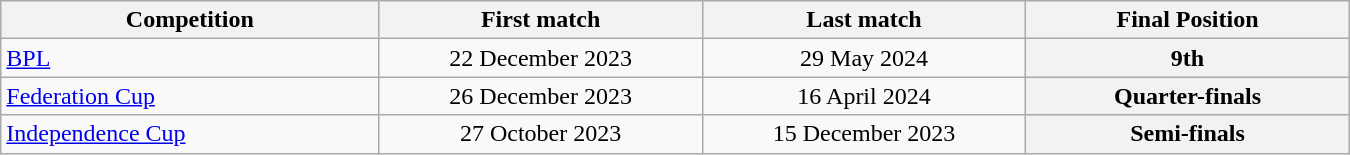<table class="wikitable" style="text-align:center; width:900px; font-size="80%";">
<tr>
<th style="text-align:center; width:200px;">Competition</th>
<th style="text-align:center; width:170px;">First match</th>
<th style="text-align:center; width:170px;">Last match</th>
<th style="text-align:center; width:170px;">Final Position</th>
</tr>
<tr>
<td style="text-align:left;"><a href='#'>BPL</a></td>
<td>22 December 2023</td>
<td>29 May 2024</td>
<th>9th</th>
</tr>
<tr>
<td style="text-align:left;"><a href='#'>Federation Cup</a></td>
<td>26 December 2023</td>
<td>16 April 2024</td>
<th>Quarter-finals</th>
</tr>
<tr>
<td style="text-align:left;"><a href='#'>Independence Cup</a></td>
<td>27 October 2023</td>
<td>15 December 2023</td>
<th>Semi-finals</th>
</tr>
</table>
